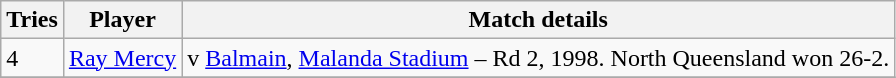<table class="wikitable">
<tr>
<th>Tries</th>
<th>Player</th>
<th>Match details</th>
</tr>
<tr>
<td>4</td>
<td><a href='#'>Ray Mercy</a></td>
<td>v <a href='#'>Balmain</a>, <a href='#'>Malanda Stadium</a> – Rd 2, 1998. North Queensland won 26-2.</td>
</tr>
<tr>
</tr>
</table>
